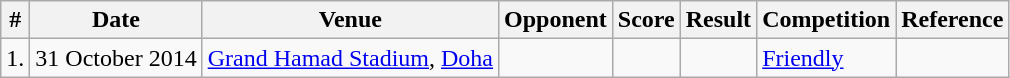<table class="wikitable">
<tr>
<th>#</th>
<th>Date</th>
<th>Venue</th>
<th>Opponent</th>
<th>Score</th>
<th>Result</th>
<th>Competition</th>
<th>Reference</th>
</tr>
<tr>
<td>1.</td>
<td>31 October 2014</td>
<td><a href='#'>Grand Hamad Stadium</a>, <a href='#'>Doha</a></td>
<td></td>
<td></td>
<td></td>
<td><a href='#'>Friendly</a></td>
<td></td>
</tr>
</table>
